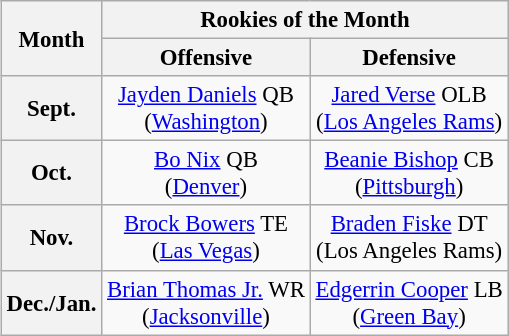<table border=0>
<tr valign="top">
<td><br><table class="wikitable" style="font-size: 95%; text-align: center;">
<tr>
<th rowspan=2>Month</th>
<th colspan=2>Rookies of the Month</th>
</tr>
<tr>
<th>Offensive</th>
<th>Defensive</th>
</tr>
<tr>
<th>Sept.</th>
<td><a href='#'>Jayden Daniels</a> QB<br>(<a href='#'>Washington</a>)</td>
<td><a href='#'>Jared Verse</a> OLB<br>(<a href='#'>Los Angeles Rams</a>)</td>
</tr>
<tr>
<th>Oct.</th>
<td><a href='#'>Bo Nix</a> QB<br>(<a href='#'>Denver</a>)</td>
<td><a href='#'>Beanie Bishop</a> CB<br>(<a href='#'>Pittsburgh</a>)</td>
</tr>
<tr>
<th>Nov.</th>
<td><a href='#'>Brock Bowers</a> TE<br>(<a href='#'>Las Vegas</a>)</td>
<td><a href='#'>Braden Fiske</a> DT<br>(Los Angeles Rams)</td>
</tr>
<tr>
<th>Dec./Jan.</th>
<td><a href='#'>Brian Thomas Jr.</a> WR<br>(<a href='#'>Jacksonville</a>)</td>
<td><a href='#'>Edgerrin Cooper</a> LB<br>(<a href='#'>Green Bay</a>)</td>
</tr>
</table>
</td>
</tr>
</table>
